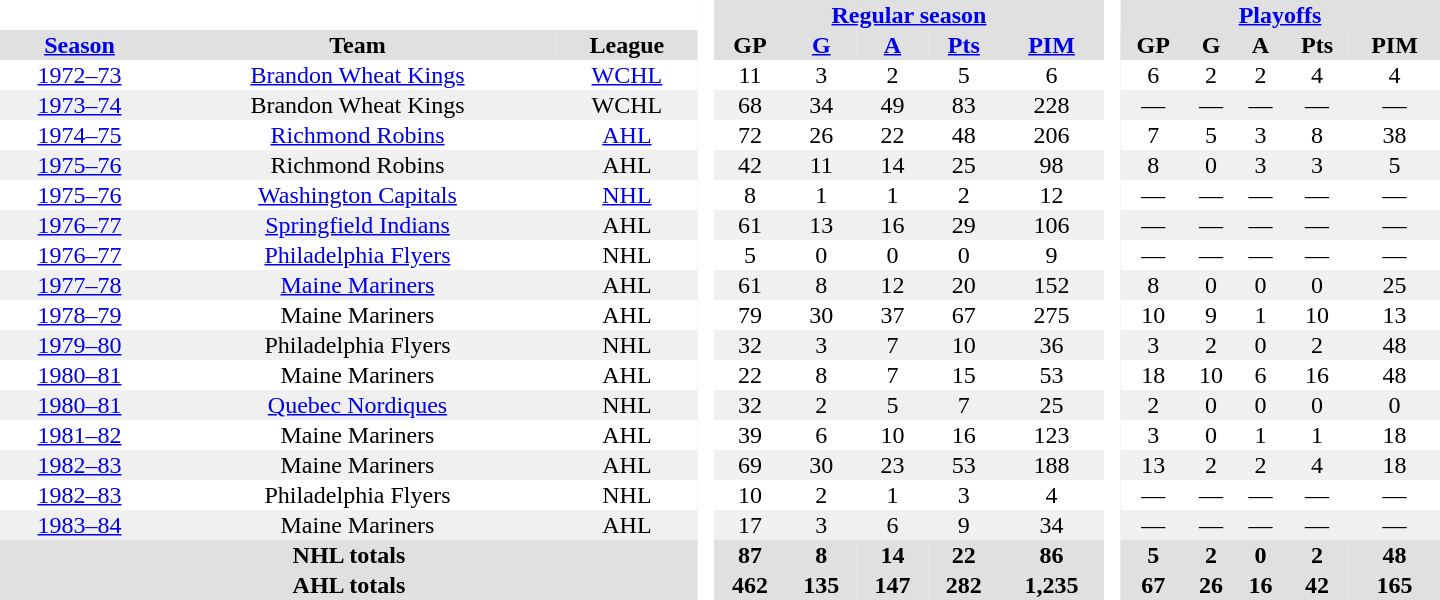<table border="0" cellpadding="1" cellspacing="0" style="text-align:center; width:60em">
<tr bgcolor="#e0e0e0">
<th colspan="3" bgcolor="#ffffff"> </th>
<th rowspan="99" bgcolor="#ffffff"> </th>
<th colspan="5"><a href='#'>Regular season</a></th>
<th rowspan="99" bgcolor="#ffffff"> </th>
<th colspan="5"><a href='#'>Playoffs</a></th>
</tr>
<tr bgcolor="#e0e0e0">
<th><a href='#'>Season</a></th>
<th>Team</th>
<th>League</th>
<th>GP</th>
<th><a href='#'>G</a></th>
<th><a href='#'>A</a></th>
<th><a href='#'>Pts</a></th>
<th><a href='#'>PIM</a></th>
<th>GP</th>
<th>G</th>
<th>A</th>
<th>Pts</th>
<th>PIM</th>
</tr>
<tr>
<td><a href='#'>1972–73</a></td>
<td><a href='#'>Brandon Wheat Kings</a></td>
<td><a href='#'>WCHL</a></td>
<td>11</td>
<td>3</td>
<td>2</td>
<td>5</td>
<td>6</td>
<td>6</td>
<td>2</td>
<td>2</td>
<td>4</td>
<td>4</td>
</tr>
<tr bgcolor="#f0f0f0">
<td><a href='#'>1973–74</a></td>
<td>Brandon Wheat Kings</td>
<td>WCHL</td>
<td>68</td>
<td>34</td>
<td>49</td>
<td>83</td>
<td>228</td>
<td>—</td>
<td>—</td>
<td>—</td>
<td>—</td>
<td>—</td>
</tr>
<tr>
<td><a href='#'>1974–75</a></td>
<td><a href='#'>Richmond Robins</a></td>
<td><a href='#'>AHL</a></td>
<td>72</td>
<td>26</td>
<td>22</td>
<td>48</td>
<td>206</td>
<td>7</td>
<td>5</td>
<td>3</td>
<td>8</td>
<td>38</td>
</tr>
<tr bgcolor="#f0f0f0">
<td><a href='#'>1975–76</a></td>
<td>Richmond Robins</td>
<td>AHL</td>
<td>42</td>
<td>11</td>
<td>14</td>
<td>25</td>
<td>98</td>
<td>8</td>
<td>0</td>
<td>3</td>
<td>3</td>
<td>5</td>
</tr>
<tr>
<td><a href='#'>1975–76</a></td>
<td><a href='#'>Washington Capitals</a></td>
<td><a href='#'>NHL</a></td>
<td>8</td>
<td>1</td>
<td>1</td>
<td>2</td>
<td>12</td>
<td>—</td>
<td>—</td>
<td>—</td>
<td>—</td>
<td>—</td>
</tr>
<tr bgcolor="#f0f0f0">
<td><a href='#'>1976–77</a></td>
<td><a href='#'>Springfield Indians</a></td>
<td>AHL</td>
<td>61</td>
<td>13</td>
<td>16</td>
<td>29</td>
<td>106</td>
<td>—</td>
<td>—</td>
<td>—</td>
<td>—</td>
<td>—</td>
</tr>
<tr>
<td><a href='#'>1976–77</a></td>
<td><a href='#'>Philadelphia Flyers</a></td>
<td>NHL</td>
<td>5</td>
<td>0</td>
<td>0</td>
<td>0</td>
<td>9</td>
<td>—</td>
<td>—</td>
<td>—</td>
<td>—</td>
<td>—</td>
</tr>
<tr bgcolor="#f0f0f0">
<td><a href='#'>1977–78</a></td>
<td><a href='#'>Maine Mariners</a></td>
<td>AHL</td>
<td>61</td>
<td>8</td>
<td>12</td>
<td>20</td>
<td>152</td>
<td>8</td>
<td>0</td>
<td>0</td>
<td>0</td>
<td>25</td>
</tr>
<tr>
<td><a href='#'>1978–79</a></td>
<td>Maine Mariners</td>
<td>AHL</td>
<td>79</td>
<td>30</td>
<td>37</td>
<td>67</td>
<td>275</td>
<td>10</td>
<td>9</td>
<td>1</td>
<td>10</td>
<td>13</td>
</tr>
<tr bgcolor="#f0f0f0">
<td><a href='#'>1979–80</a></td>
<td>Philadelphia Flyers</td>
<td>NHL</td>
<td>32</td>
<td>3</td>
<td>7</td>
<td>10</td>
<td>36</td>
<td>3</td>
<td>2</td>
<td>0</td>
<td>2</td>
<td>48</td>
</tr>
<tr>
<td><a href='#'>1980–81</a></td>
<td>Maine Mariners</td>
<td>AHL</td>
<td>22</td>
<td>8</td>
<td>7</td>
<td>15</td>
<td>53</td>
<td>18</td>
<td>10</td>
<td>6</td>
<td>16</td>
<td>48</td>
</tr>
<tr bgcolor="#f0f0f0">
<td><a href='#'>1980–81</a></td>
<td><a href='#'>Quebec Nordiques</a></td>
<td>NHL</td>
<td>32</td>
<td>2</td>
<td>5</td>
<td>7</td>
<td>25</td>
<td>2</td>
<td>0</td>
<td>0</td>
<td>0</td>
<td>0</td>
</tr>
<tr>
<td><a href='#'>1981–82</a></td>
<td>Maine Mariners</td>
<td>AHL</td>
<td>39</td>
<td>6</td>
<td>10</td>
<td>16</td>
<td>123</td>
<td>3</td>
<td>0</td>
<td>1</td>
<td>1</td>
<td>18</td>
</tr>
<tr bgcolor="#f0f0f0">
<td><a href='#'>1982–83</a></td>
<td>Maine Mariners</td>
<td>AHL</td>
<td>69</td>
<td>30</td>
<td>23</td>
<td>53</td>
<td>188</td>
<td>13</td>
<td>2</td>
<td>2</td>
<td>4</td>
<td>18</td>
</tr>
<tr>
<td><a href='#'>1982–83</a></td>
<td>Philadelphia Flyers</td>
<td>NHL</td>
<td>10</td>
<td>2</td>
<td>1</td>
<td>3</td>
<td>4</td>
<td>—</td>
<td>—</td>
<td>—</td>
<td>—</td>
<td>—</td>
</tr>
<tr bgcolor="#f0f0f0">
<td><a href='#'>1983–84</a></td>
<td>Maine Mariners</td>
<td>AHL</td>
<td>17</td>
<td>3</td>
<td>6</td>
<td>9</td>
<td>34</td>
<td>—</td>
<td>—</td>
<td>—</td>
<td>—</td>
<td>—</td>
</tr>
<tr>
</tr>
<tr ALIGN="center" bgcolor="#e0e0e0">
<th colspan="3">NHL totals</th>
<th ALIGN="center">87</th>
<th ALIGN="center">8</th>
<th ALIGN="center">14</th>
<th ALIGN="center">22</th>
<th ALIGN="center">86</th>
<th ALIGN="center">5</th>
<th ALIGN="center">2</th>
<th ALIGN="center">0</th>
<th ALIGN="center">2</th>
<th ALIGN="center">48</th>
</tr>
<tr>
</tr>
<tr ALIGN="center" bgcolor="#e0e0e0">
<th colspan="3">AHL totals</th>
<th ALIGN="center">462</th>
<th ALIGN="center">135</th>
<th ALIGN="center">147</th>
<th ALIGN="center">282</th>
<th ALIGN="center">1,235</th>
<th ALIGN="center">67</th>
<th ALIGN="center">26</th>
<th ALIGN="center">16</th>
<th ALIGN="center">42</th>
<th ALIGN="center">165</th>
</tr>
</table>
